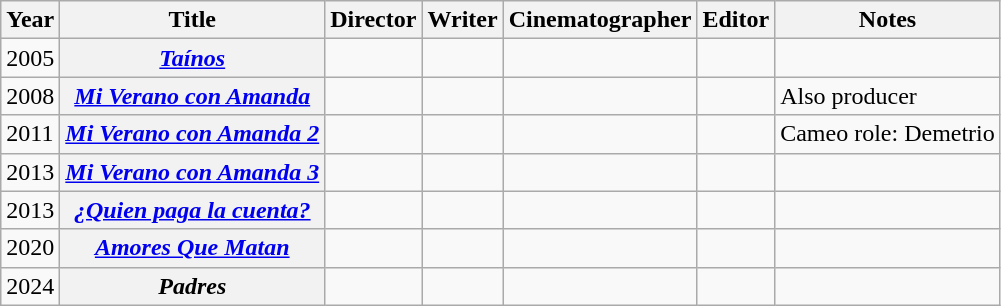<table class="wikitable sortable plainrowheaders">
<tr>
<th scope="col">Year</th>
<th scope="col">Title</th>
<th scope="col">Director</th>
<th scope="col">Writer</th>
<th scope="col">Cinematographer</th>
<th scope="col">Editor</th>
<th class=unsortable>Notes</th>
</tr>
<tr>
<td>2005</td>
<th scope="row"><em><a href='#'>Taínos</a></em></th>
<td></td>
<td></td>
<td></td>
<td></td>
<td></td>
</tr>
<tr>
<td>2008</td>
<th scope="row"><em><a href='#'>Mi Verano con Amanda</a></em></th>
<td></td>
<td></td>
<td></td>
<td></td>
<td>Also producer</td>
</tr>
<tr>
<td>2011</td>
<th scope="row"><em><a href='#'>Mi Verano con Amanda 2</a></em></th>
<td></td>
<td></td>
<td></td>
<td></td>
<td>Cameo role: Demetrio</td>
</tr>
<tr>
<td>2013</td>
<th scope="row"><em><a href='#'>Mi Verano con Amanda 3</a></em></th>
<td></td>
<td></td>
<td></td>
<td></td>
<td></td>
</tr>
<tr>
<td>2013</td>
<th scope="row"><em><a href='#'>¿Quien paga la cuenta?</a></em></th>
<td></td>
<td></td>
<td></td>
<td></td>
<td></td>
</tr>
<tr>
<td>2020</td>
<th scope="row"><em><a href='#'>Amores Que Matan</a></em></th>
<td></td>
<td></td>
<td></td>
<td></td>
<td></td>
</tr>
<tr>
<td>2024</td>
<th scope="row"><em>Padres</em></th>
<td></td>
<td></td>
<td></td>
<td></td>
<td></td>
</tr>
</table>
